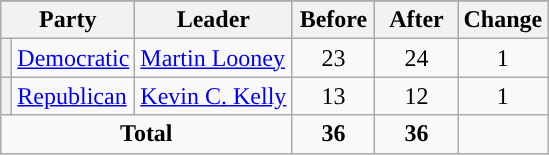<table class="wikitable" style="text-align:center;">
<tr>
</tr>
<tr>
<th colspan=2>Party</th>
<th>Leader</th>
<th style="width:3em">Before</th>
<th style="width:3em">After</th>
<th style="width:3em">Change</th>
</tr>
<tr>
<th style="background-color:"></th>
<td style="text-align:left;"><a href='#'>Democratic</a></td>
<td style="text-align:left;"><a href='#'>Martin Looney</a></td>
<td>23</td>
<td>24</td>
<td>1</td>
</tr>
<tr>
<th style="background-color:"></th>
<td style="text-align:left;"><a href='#'>Republican</a></td>
<td style="text-align:left;"><a href='#'>Kevin C. Kelly</a></td>
<td>13</td>
<td>12</td>
<td>1</td>
</tr>
<tr>
<td colspan=3><strong>Total</strong></td>
<td><strong>36</strong></td>
<td><strong>36</strong></td>
<td></td>
</tr>
</table>
